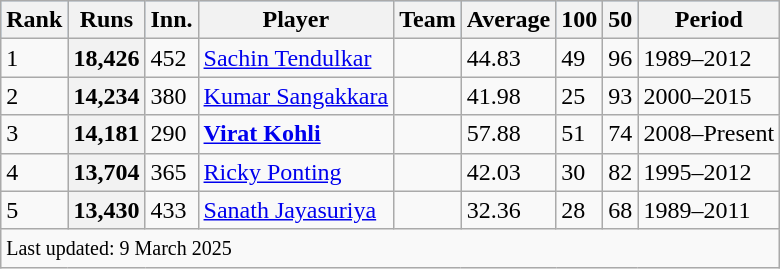<table class="wikitable plainrowheaders sortable">
<tr style="background:#9cf;">
<th>Rank</th>
<th>Runs</th>
<th>Inn.</th>
<th>Player</th>
<th>Team</th>
<th>Average</th>
<th>100</th>
<th>50</th>
<th>Period</th>
</tr>
<tr>
<td>1</td>
<th>18,426</th>
<td>452</td>
<td><a href='#'>Sachin Tendulkar</a></td>
<td></td>
<td>44.83</td>
<td>49</td>
<td>96</td>
<td>1989–2012</td>
</tr>
<tr>
<td>2</td>
<th>14,234</th>
<td>380</td>
<td><a href='#'>Kumar Sangakkara</a></td>
<td></td>
<td>41.98</td>
<td>25</td>
<td>93</td>
<td>2000–2015</td>
</tr>
<tr>
<td>3</td>
<th>14,181</th>
<td>290</td>
<td><strong><a href='#'>Virat Kohli</a></strong></td>
<td></td>
<td>57.88</td>
<td>51</td>
<td>74</td>
<td>2008–Present</td>
</tr>
<tr>
<td>4</td>
<th>13,704</th>
<td>365</td>
<td><a href='#'>Ricky Ponting</a></td>
<td></td>
<td>42.03</td>
<td>30</td>
<td>82</td>
<td>1995–2012</td>
</tr>
<tr>
<td>5</td>
<th>13,430</th>
<td>433</td>
<td><a href='#'>Sanath Jayasuriya</a></td>
<td></td>
<td>32.36</td>
<td>28</td>
<td>68</td>
<td>1989–2011</td>
</tr>
<tr class=sortbottom>
<td colspan="9"><small>Last updated: 9 March 2025</small></td>
</tr>
</table>
